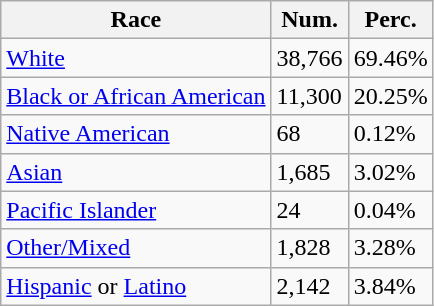<table class="wikitable">
<tr>
<th>Race</th>
<th>Num.</th>
<th>Perc.</th>
</tr>
<tr>
<td><a href='#'>White</a></td>
<td>38,766</td>
<td>69.46%</td>
</tr>
<tr>
<td><a href='#'>Black or African American</a></td>
<td>11,300</td>
<td>20.25%</td>
</tr>
<tr>
<td><a href='#'>Native American</a></td>
<td>68</td>
<td>0.12%</td>
</tr>
<tr>
<td><a href='#'>Asian</a></td>
<td>1,685</td>
<td>3.02%</td>
</tr>
<tr>
<td><a href='#'>Pacific Islander</a></td>
<td>24</td>
<td>0.04%</td>
</tr>
<tr>
<td><a href='#'>Other/Mixed</a></td>
<td>1,828</td>
<td>3.28%</td>
</tr>
<tr>
<td><a href='#'>Hispanic</a> or <a href='#'>Latino</a></td>
<td>2,142</td>
<td>3.84%</td>
</tr>
</table>
